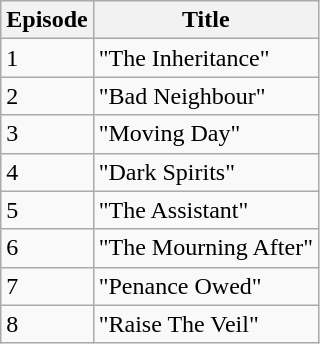<table class="wikitable sortable">
<tr>
<th>Episode</th>
<th>Title</th>
</tr>
<tr>
<td>1</td>
<td>"The Inheritance"</td>
</tr>
<tr>
<td>2</td>
<td>"Bad Neighbour"</td>
</tr>
<tr>
<td>3</td>
<td>"Moving Day"</td>
</tr>
<tr>
<td>4</td>
<td>"Dark Spirits"</td>
</tr>
<tr>
<td>5</td>
<td>"The Assistant"</td>
</tr>
<tr>
<td>6</td>
<td>"The Mourning After"</td>
</tr>
<tr>
<td>7</td>
<td>"Penance Owed"</td>
</tr>
<tr>
<td>8</td>
<td>"Raise The Veil"</td>
</tr>
</table>
